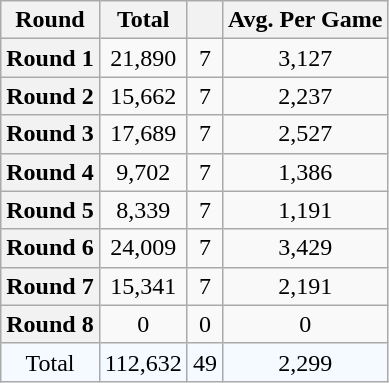<table class="wikitable plainrowheaders sortable" style="text-align:center;">
<tr>
<th>Round</th>
<th>Total</th>
<th></th>
<th>Avg. Per Game</th>
</tr>
<tr>
<th scope='row'>Round 1</th>
<td>21,890</td>
<td>7</td>
<td>3,127</td>
</tr>
<tr>
<th scope='row'>Round 2</th>
<td>15,662</td>
<td>7</td>
<td>2,237</td>
</tr>
<tr>
<th scope='row'>Round 3</th>
<td>17,689</td>
<td>7</td>
<td>2,527</td>
</tr>
<tr>
<th scope='row'>Round 4</th>
<td>9,702</td>
<td>7</td>
<td>1,386</td>
</tr>
<tr>
<th scope='row'>Round 5</th>
<td>8,339</td>
<td>7</td>
<td>1,191</td>
</tr>
<tr>
<th scope='row'>Round 6</th>
<td>24,009</td>
<td>7</td>
<td>3,429</td>
</tr>
<tr>
<th scope='row'>Round 7</th>
<td>15,341</td>
<td>7</td>
<td>2,191</td>
</tr>
<tr>
<th scope='row'>Round 8</th>
<td>0</td>
<td>0</td>
<td>0</td>
</tr>
<tr style="background:#f4faff;">
<td>Total</td>
<td>112,632</td>
<td>49</td>
<td>2,299</td>
</tr>
</table>
